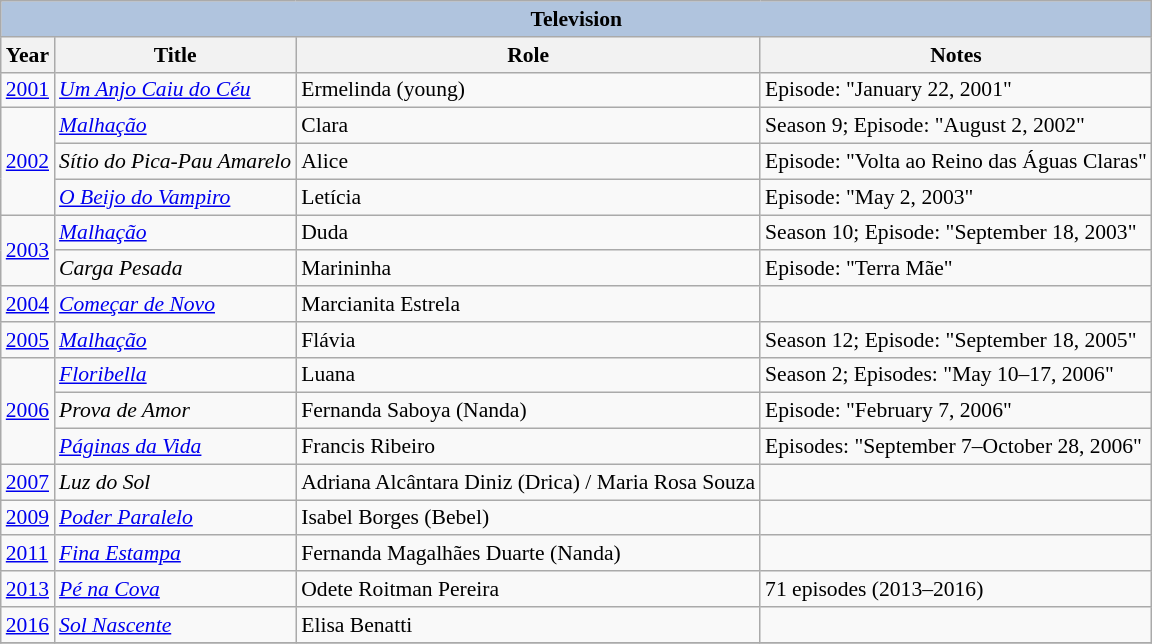<table class="wikitable" style="font-size: 90%;">
<tr>
<th colspan="4" style="background: LightSteelBlue;">Television</th>
</tr>
<tr>
<th>Year</th>
<th>Title</th>
<th>Role</th>
<th>Notes</th>
</tr>
<tr>
<td><a href='#'>2001</a></td>
<td><em><a href='#'>Um Anjo Caiu do Céu</a></em></td>
<td>Ermelinda (young)</td>
<td>Episode: "January 22, 2001"</td>
</tr>
<tr>
<td rowspan="3"><a href='#'>2002</a></td>
<td><em><a href='#'>Malhação</a></em></td>
<td>Clara</td>
<td>Season 9; Episode: "August 2, 2002"</td>
</tr>
<tr>
<td><em>Sítio do Pica-Pau Amarelo</em></td>
<td>Alice</td>
<td>Episode: "Volta ao Reino das Águas Claras"</td>
</tr>
<tr>
<td><em><a href='#'>O Beijo do Vampiro</a></em></td>
<td>Letícia</td>
<td>Episode: "May 2, 2003"</td>
</tr>
<tr>
<td rowspan="2"><a href='#'>2003</a></td>
<td><em><a href='#'>Malhação</a></em></td>
<td>Duda</td>
<td>Season 10; Episode: "September 18, 2003"</td>
</tr>
<tr>
<td><em>Carga Pesada</em></td>
<td>Marininha</td>
<td>Episode: "Terra Mãe"</td>
</tr>
<tr>
<td><a href='#'>2004</a></td>
<td><em><a href='#'>Começar de Novo</a></em></td>
<td>Marcianita Estrela</td>
<td></td>
</tr>
<tr>
<td><a href='#'>2005</a></td>
<td><em><a href='#'>Malhação</a></em></td>
<td>Flávia</td>
<td>Season 12; Episode: "September 18, 2005"</td>
</tr>
<tr>
<td rowspan="3"><a href='#'>2006</a></td>
<td><em><a href='#'>Floribella</a></em></td>
<td>Luana</td>
<td>Season 2; Episodes: "May 10–17, 2006"</td>
</tr>
<tr>
<td><em>Prova de Amor</em></td>
<td>Fernanda Saboya (Nanda)</td>
<td>Episode: "February 7, 2006"</td>
</tr>
<tr>
<td><em><a href='#'>Páginas da Vida</a></em></td>
<td>Francis Ribeiro</td>
<td>Episodes: "September 7–October 28, 2006"</td>
</tr>
<tr>
<td><a href='#'>2007</a></td>
<td><em>Luz do Sol</em></td>
<td>Adriana Alcântara Diniz (Drica) / Maria Rosa Souza</td>
<td></td>
</tr>
<tr>
<td><a href='#'>2009</a></td>
<td><em><a href='#'>Poder Paralelo</a></em></td>
<td>Isabel Borges (Bebel)</td>
<td></td>
</tr>
<tr>
<td><a href='#'>2011</a></td>
<td><em><a href='#'>Fina Estampa</a></em></td>
<td>Fernanda Magalhães Duarte (Nanda)</td>
<td></td>
</tr>
<tr>
<td><a href='#'>2013</a></td>
<td><em><a href='#'>Pé na Cova</a></em></td>
<td>Odete Roitman Pereira</td>
<td>71 episodes (2013–2016)</td>
</tr>
<tr>
<td><a href='#'>2016</a></td>
<td><em><a href='#'>Sol Nascente</a></em></td>
<td>Elisa Benatti</td>
<td></td>
</tr>
<tr>
</tr>
</table>
